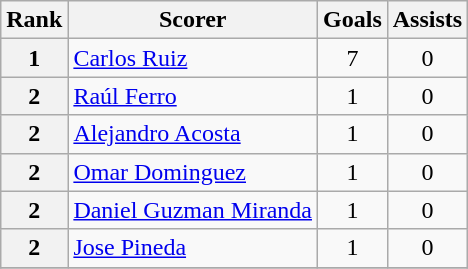<table class="wikitable" style="text-align:center">
<tr>
<th>Rank</th>
<th>Scorer</th>
<th>Goals</th>
<th>Assists</th>
</tr>
<tr>
<th rowspan="1">1</th>
<td align=left> <a href='#'>Carlos Ruiz</a></td>
<td>7</td>
<td>0</td>
</tr>
<tr>
<th rowspan="1">2</th>
<td align=left> <a href='#'>Raúl Ferro</a></td>
<td>1</td>
<td>0</td>
</tr>
<tr>
<th rowspan="1">2</th>
<td align=left> <a href='#'>Alejandro Acosta</a></td>
<td>1</td>
<td>0</td>
</tr>
<tr>
<th rowspan="1">2</th>
<td align=left> <a href='#'>Omar Dominguez</a></td>
<td>1</td>
<td>0</td>
</tr>
<tr>
<th rowspan="1">2</th>
<td align=left> <a href='#'>Daniel Guzman Miranda</a></td>
<td>1</td>
<td>0</td>
</tr>
<tr>
<th rowspan="1">2</th>
<td align=left> <a href='#'>Jose Pineda</a></td>
<td>1</td>
<td>0</td>
</tr>
<tr>
</tr>
</table>
